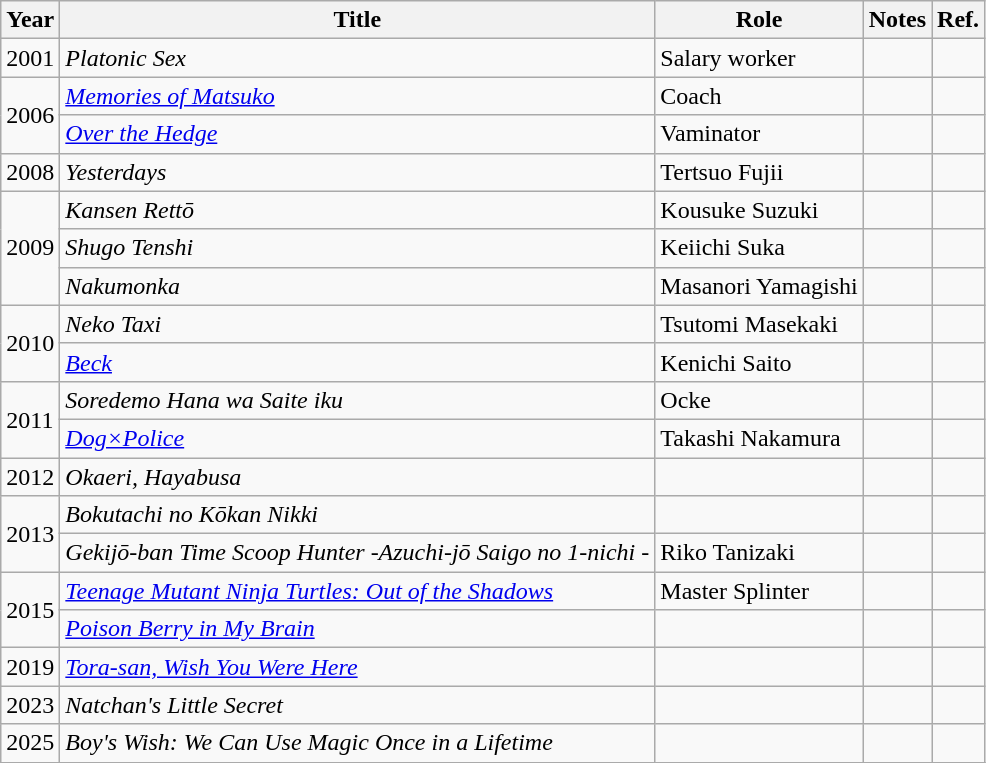<table class="wikitable">
<tr>
<th>Year</th>
<th>Title</th>
<th>Role</th>
<th>Notes</th>
<th>Ref.</th>
</tr>
<tr>
<td>2001</td>
<td><em>Platonic Sex</em></td>
<td>Salary worker</td>
<td></td>
<td></td>
</tr>
<tr>
<td rowspan="2">2006</td>
<td><em><a href='#'>Memories of Matsuko</a></em></td>
<td>Coach</td>
<td></td>
<td></td>
</tr>
<tr>
<td><em><a href='#'>Over the Hedge</a></em></td>
<td>Vaminator</td>
<td></td>
<td></td>
</tr>
<tr>
<td>2008</td>
<td><em>Yesterdays</em></td>
<td>Tertsuo Fujii</td>
<td></td>
<td></td>
</tr>
<tr>
<td rowspan="3">2009</td>
<td><em>Kansen Rettō</em></td>
<td>Kousuke Suzuki</td>
<td></td>
<td></td>
</tr>
<tr>
<td><em>Shugo Tenshi</em></td>
<td>Keiichi Suka</td>
<td></td>
<td></td>
</tr>
<tr>
<td><em>Nakumonka</em></td>
<td>Masanori Yamagishi</td>
<td></td>
<td></td>
</tr>
<tr>
<td rowspan="2">2010</td>
<td><em>Neko Taxi</em></td>
<td>Tsutomi Masekaki</td>
<td></td>
<td></td>
</tr>
<tr>
<td><em><a href='#'>Beck</a></em></td>
<td>Kenichi Saito</td>
<td></td>
<td></td>
</tr>
<tr>
<td rowspan="2">2011</td>
<td><em>Soredemo Hana wa Saite iku</em></td>
<td>Ocke</td>
<td></td>
<td></td>
</tr>
<tr>
<td><em><a href='#'>Dog×Police</a></em></td>
<td>Takashi Nakamura</td>
<td></td>
<td></td>
</tr>
<tr>
<td>2012</td>
<td><em>Okaeri, Hayabusa</em></td>
<td></td>
<td></td>
<td></td>
</tr>
<tr>
<td rowspan="2">2013</td>
<td><em>Bokutachi no Kōkan Nikki</em></td>
<td></td>
<td></td>
<td></td>
</tr>
<tr>
<td><em>Gekijō-ban Time Scoop Hunter -Azuchi-jō Saigo no 1-nichi -</em></td>
<td>Riko Tanizaki</td>
<td></td>
<td></td>
</tr>
<tr>
<td rowspan="2">2015</td>
<td><em><a href='#'>Teenage Mutant Ninja Turtles: Out of the Shadows</a></em></td>
<td>Master Splinter</td>
<td></td>
<td></td>
</tr>
<tr>
<td><em><a href='#'>Poison Berry in My Brain</a></em></td>
<td></td>
<td></td>
<td></td>
</tr>
<tr>
<td>2019</td>
<td><em><a href='#'>Tora-san, Wish You Were Here</a></em></td>
<td></td>
<td></td>
<td></td>
</tr>
<tr>
<td>2023</td>
<td><em>Natchan's Little Secret</em></td>
<td></td>
<td></td>
<td></td>
</tr>
<tr>
<td>2025</td>
<td><em>Boy's Wish: We Can Use Magic Once in a Lifetime</em></td>
<td></td>
<td></td>
<td></td>
</tr>
<tr>
</tr>
</table>
